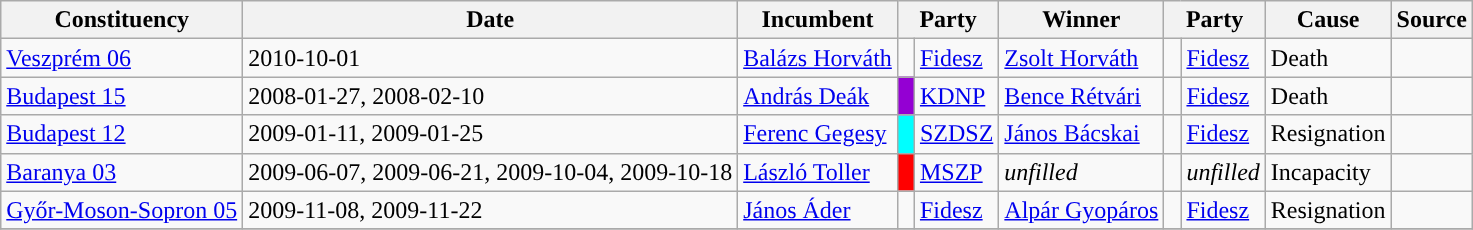<table class="wikitable">
<tr>
<th>Constituency</th>
<th>Date</th>
<th>Incumbent</th>
<th colspan=2>Party</th>
<th>Winner</th>
<th colspan=2>Party</th>
<th>Cause</th>
<th>Source</th>
</tr>
<tr>
<td><a href='#'>Veszprém 06</a></td>
<td>2010-10-01</td>
<td><a href='#'>Balázs Horváth</a></td>
<td style="background-color:"> </td>
<td><a href='#'>Fidesz</a></td>
<td><a href='#'>Zsolt Horváth</a></td>
<td style="background-color:"> </td>
<td><a href='#'>Fidesz</a></td>
<td>Death</td>
<td></td>
</tr>
<tr>
<td><a href='#'>Budapest 15</a></td>
<td>2008-01-27, 2008-02-10</td>
<td><a href='#'>András Deák</a></td>
<td style="background-color:darkviolet"> </td>
<td><a href='#'>KDNP</a></td>
<td><a href='#'>Bence Rétvári</a></td>
<td style="background-color:"> </td>
<td><a href='#'>Fidesz</a></td>
<td>Death</td>
<td></td>
</tr>
<tr>
<td><a href='#'>Budapest 12</a></td>
<td>2009-01-11, 2009-01-25</td>
<td><a href='#'>Ferenc Gegesy</a></td>
<td style="background-color:aqua"> </td>
<td><a href='#'>SZDSZ</a></td>
<td><a href='#'>János Bácskai</a></td>
<td style="background-color:"> </td>
<td><a href='#'>Fidesz</a></td>
<td>Resignation</td>
<td></td>
</tr>
<tr>
<td><a href='#'>Baranya 03</a></td>
<td>2009-06-07, 2009-06-21, 2009-10-04, 2009-10-18</td>
<td><a href='#'>László Toller</a></td>
<td style="background-color:red"> </td>
<td><a href='#'>MSZP</a></td>
<td><em>unfilled</em></td>
<td style="background-color:"> </td>
<td><em>unfilled</em></td>
<td>Incapacity</td>
<td></td>
</tr>
<tr>
<td><a href='#'>Győr-Moson-Sopron 05</a></td>
<td>2009-11-08, 2009-11-22</td>
<td><a href='#'>János Áder</a></td>
<td style="background-color:"> </td>
<td><a href='#'>Fidesz</a></td>
<td><a href='#'>Alpár Gyopáros</a></td>
<td style="background-color:"> </td>
<td><a href='#'>Fidesz</a></td>
<td>Resignation</td>
<td></td>
</tr>
<tr>
</tr>
</table>
